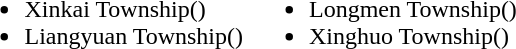<table>
<tr>
<td valign="top"><br><ul><li>Xinkai Township()</li><li>Liangyuan Township()</li></ul></td>
<td valign="top"><br><ul><li>Longmen Township()</li><li>Xinghuo Township()</li></ul></td>
</tr>
</table>
